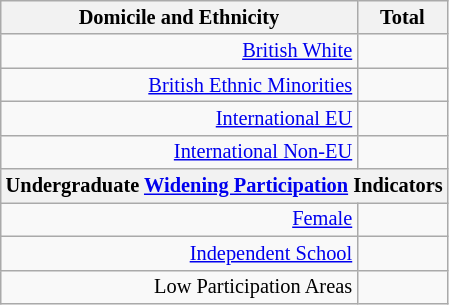<table class="wikitable floatright sortable collapsible mw-collapsible"; style="font-size:85%; text-align:right;">
<tr>
<th>Domicile and Ethnicity</th>
<th colspan="2" data-sort-type=number>Total</th>
</tr>
<tr>
<td><a href='#'>British White</a></td>
<td align=right></td>
</tr>
<tr>
<td><a href='#'>British Ethnic Minorities</a></td>
<td align=right></td>
</tr>
<tr>
<td><a href='#'>International EU</a></td>
<td align=right></td>
</tr>
<tr>
<td><a href='#'>International Non-EU</a></td>
<td align=right></td>
</tr>
<tr>
<th colspan="4" data-sort-type=number>Undergraduate <a href='#'>Widening Participation</a> Indicators</th>
</tr>
<tr>
<td><a href='#'>Female</a></td>
<td align=right></td>
</tr>
<tr>
<td><a href='#'>Independent School</a></td>
<td align=right></td>
</tr>
<tr>
<td>Low Participation Areas</td>
<td align=right></td>
</tr>
</table>
